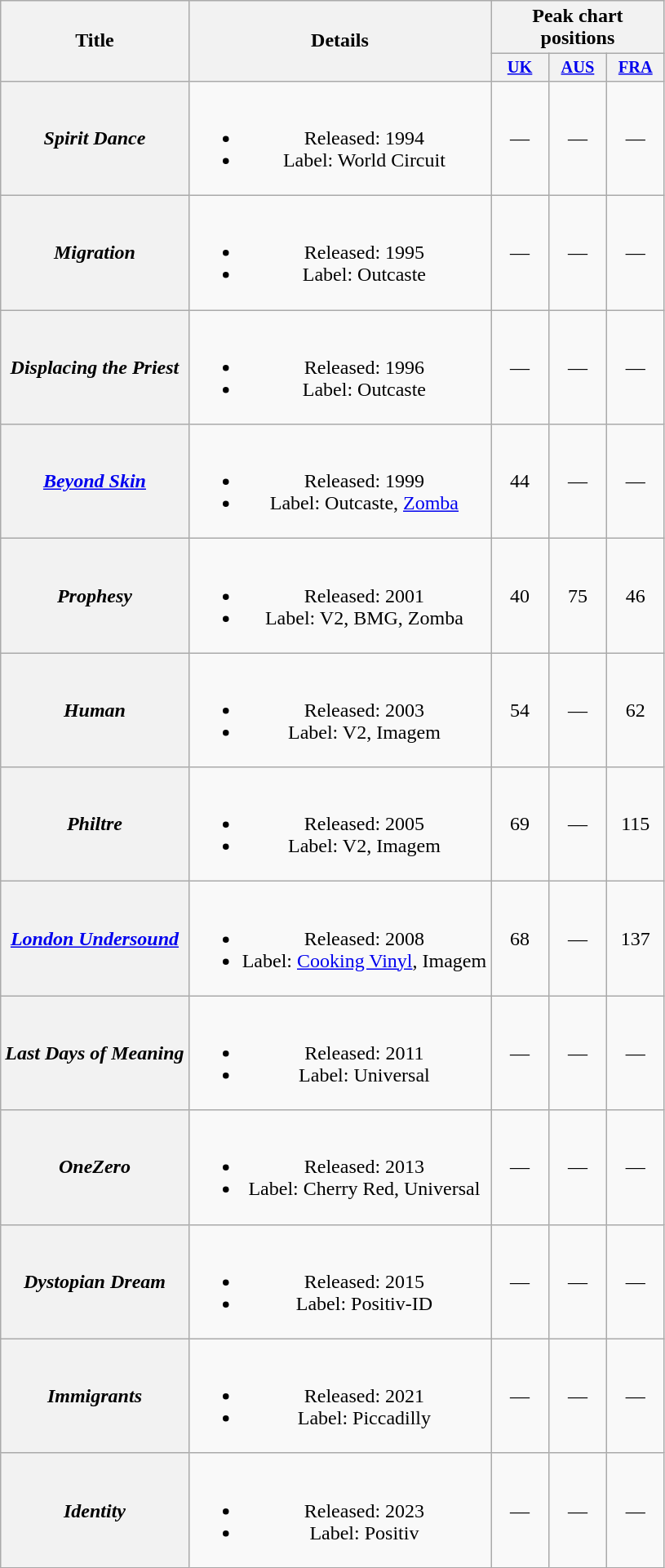<table class="wikitable plainrowheaders" style="text-align:center;">
<tr>
<th scope="col" rowspan="2">Title</th>
<th scope="col" rowspan="2">Details</th>
<th scope="col" colspan="3">Peak chart positions</th>
</tr>
<tr>
<th scope="col" style="width:3em; font-size:85%"><a href='#'>UK</a><br></th>
<th scope="col" style="width:3em; font-size:85%"><a href='#'>AUS</a><br></th>
<th scope="col" style="width:3em; font-size:85%"><a href='#'>FRA</a><br></th>
</tr>
<tr>
<th scope="row"><em>Spirit Dance</em></th>
<td><br><ul><li>Released: 1994</li><li>Label: World Circuit</li></ul></td>
<td>—</td>
<td>—</td>
<td>—</td>
</tr>
<tr>
<th scope="row"><em>Migration</em></th>
<td><br><ul><li>Released: 1995</li><li>Label: Outcaste</li></ul></td>
<td>—</td>
<td>—</td>
<td>—</td>
</tr>
<tr>
<th scope="row"><em>Displacing the Priest</em></th>
<td><br><ul><li>Released: 1996</li><li>Label: Outcaste</li></ul></td>
<td>—</td>
<td>—</td>
<td>—</td>
</tr>
<tr>
<th scope="row"><em><a href='#'>Beyond Skin</a></em></th>
<td><br><ul><li>Released: 1999</li><li>Label: Outcaste, <a href='#'>Zomba</a></li></ul></td>
<td>44</td>
<td>—</td>
<td>—</td>
</tr>
<tr>
<th scope="row"><em>Prophesy</em></th>
<td><br><ul><li>Released: 2001</li><li>Label: V2, BMG, Zomba</li></ul></td>
<td>40</td>
<td>75</td>
<td>46</td>
</tr>
<tr>
<th scope="row"><em>Human</em></th>
<td><br><ul><li>Released: 2003</li><li>Label: V2, Imagem</li></ul></td>
<td>54</td>
<td>—</td>
<td>62</td>
</tr>
<tr>
<th scope="row"><em>Philtre</em></th>
<td><br><ul><li>Released: 2005</li><li>Label: V2, Imagem</li></ul></td>
<td>69</td>
<td>—</td>
<td>115</td>
</tr>
<tr>
<th scope="row"><em><a href='#'>London Undersound</a></em></th>
<td><br><ul><li>Released: 2008</li><li>Label: <a href='#'>Cooking Vinyl</a>, Imagem</li></ul></td>
<td>68</td>
<td>—</td>
<td>137</td>
</tr>
<tr>
<th scope="row"><em>Last Days of Meaning</em></th>
<td><br><ul><li>Released: 2011</li><li>Label: Universal</li></ul></td>
<td>—</td>
<td>—</td>
<td>—</td>
</tr>
<tr>
<th scope="row"><em>OneZero</em></th>
<td><br><ul><li>Released: 2013</li><li>Label: Cherry Red, Universal</li></ul></td>
<td>—</td>
<td>—</td>
<td>—</td>
</tr>
<tr>
<th scope="row"><em>Dystopian Dream</em></th>
<td><br><ul><li>Released: 2015</li><li>Label: Positiv-ID</li></ul></td>
<td>—</td>
<td>—</td>
<td>—</td>
</tr>
<tr>
<th scope="row"><em>Immigrants</em></th>
<td><br><ul><li>Released: 2021</li><li>Label: Piccadilly</li></ul></td>
<td>—</td>
<td>—</td>
<td>—</td>
</tr>
<tr>
<th scope="row"><em>Identity</em></th>
<td><br><ul><li>Released: 2023</li><li>Label: Positiv</li></ul></td>
<td>—</td>
<td>—</td>
<td>—</td>
</tr>
</table>
